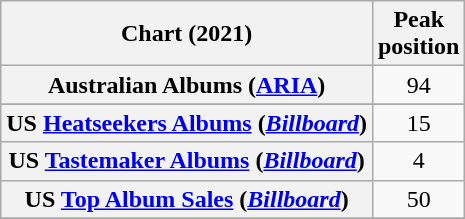<table class="wikitable sortable plainrowheaders" style="text-align:center">
<tr>
<th scope="col">Chart (2021)</th>
<th scope="col">Peak<br>position</th>
</tr>
<tr>
<th scope="row">Australian Albums (<a href='#'>ARIA</a>)</th>
<td>94</td>
</tr>
<tr>
</tr>
<tr>
</tr>
<tr>
</tr>
<tr>
</tr>
<tr>
</tr>
<tr>
</tr>
<tr>
<th scope="row">US <a href='#'>Heatseekers Albums</a> (<em><a href='#'>Billboard</a></em>)</th>
<td>15</td>
</tr>
<tr>
<th scope="row">US <a href='#'>Tastemaker Albums</a> (<em><a href='#'>Billboard</a></em>)</th>
<td>4</td>
</tr>
<tr>
<th scope="row">US <a href='#'>Top Album Sales</a> (<em><a href='#'>Billboard</a></em>)</th>
<td>50</td>
</tr>
<tr>
</tr>
</table>
